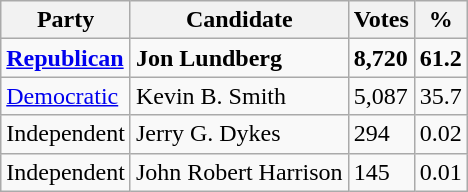<table class="wikitable">
<tr>
<th>Party</th>
<th>Candidate</th>
<th>Votes</th>
<th>%</th>
</tr>
<tr>
<td><a href='#'><strong>Republican</strong></a></td>
<td><strong>Jon Lundberg</strong></td>
<td><strong>8,720</strong></td>
<td><strong>61.2</strong></td>
</tr>
<tr>
<td><a href='#'>Democratic</a></td>
<td>Kevin B. Smith</td>
<td>5,087</td>
<td>35.7</td>
</tr>
<tr>
<td>Independent</td>
<td>Jerry G. Dykes</td>
<td>294</td>
<td>0.02</td>
</tr>
<tr>
<td>Independent</td>
<td>John Robert Harrison</td>
<td>145</td>
<td>0.01</td>
</tr>
</table>
